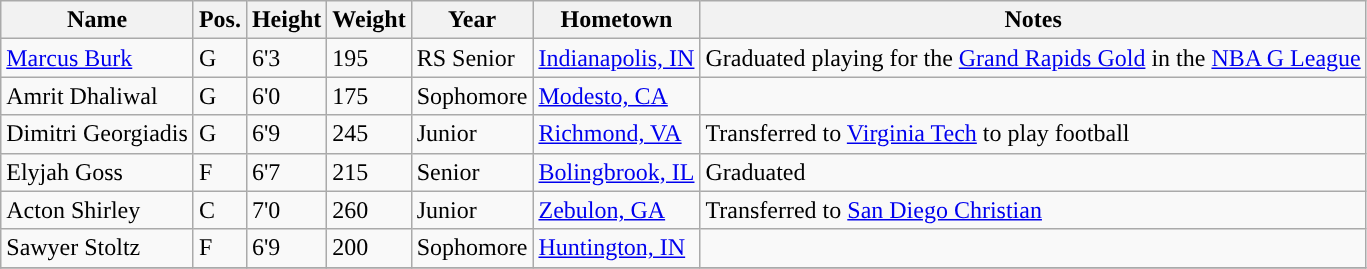<table class="wikitable sortable" border="1">
<tr align=center>
<th>Name</th>
<th>Pos.</th>
<th>Height</th>
<th>Weight</th>
<th>Year</th>
<th>Hometown</th>
<th>Notes</th>
</tr>
<tr>
<td><a href='#'>Marcus Burk</a></td>
<td>G</td>
<td>6'3</td>
<td>195</td>
<td>RS Senior</td>
<td><a href='#'>Indianapolis, IN</a></td>
<td>Graduated playing for the <a href='#'>Grand Rapids Gold</a> in the <a href='#'>NBA G League</a></td>
</tr>
<tr>
<td>Amrit Dhaliwal</td>
<td>G</td>
<td>6'0</td>
<td>175</td>
<td>Sophomore</td>
<td><a href='#'>Modesto, CA</a></td>
<td></td>
</tr>
<tr>
<td>Dimitri Georgiadis</td>
<td>G</td>
<td>6'9</td>
<td>245</td>
<td>Junior</td>
<td><a href='#'>Richmond, VA</a></td>
<td>Transferred to <a href='#'>Virginia Tech</a> to play football</td>
</tr>
<tr>
<td>Elyjah Goss</td>
<td>F</td>
<td>6'7</td>
<td>215</td>
<td>Senior</td>
<td><a href='#'>Bolingbrook, IL</a></td>
<td>Graduated</td>
</tr>
<tr>
<td>Acton Shirley</td>
<td>C</td>
<td>7'0</td>
<td>260</td>
<td>Junior</td>
<td><a href='#'>Zebulon, GA</a></td>
<td>Transferred to <a href='#'>San Diego Christian</a></td>
</tr>
<tr>
<td>Sawyer Stoltz</td>
<td>F</td>
<td>6'9</td>
<td>200</td>
<td>Sophomore</td>
<td><a href='#'>Huntington, IN</a></td>
<td></td>
</tr>
<tr>
</tr>
</table>
